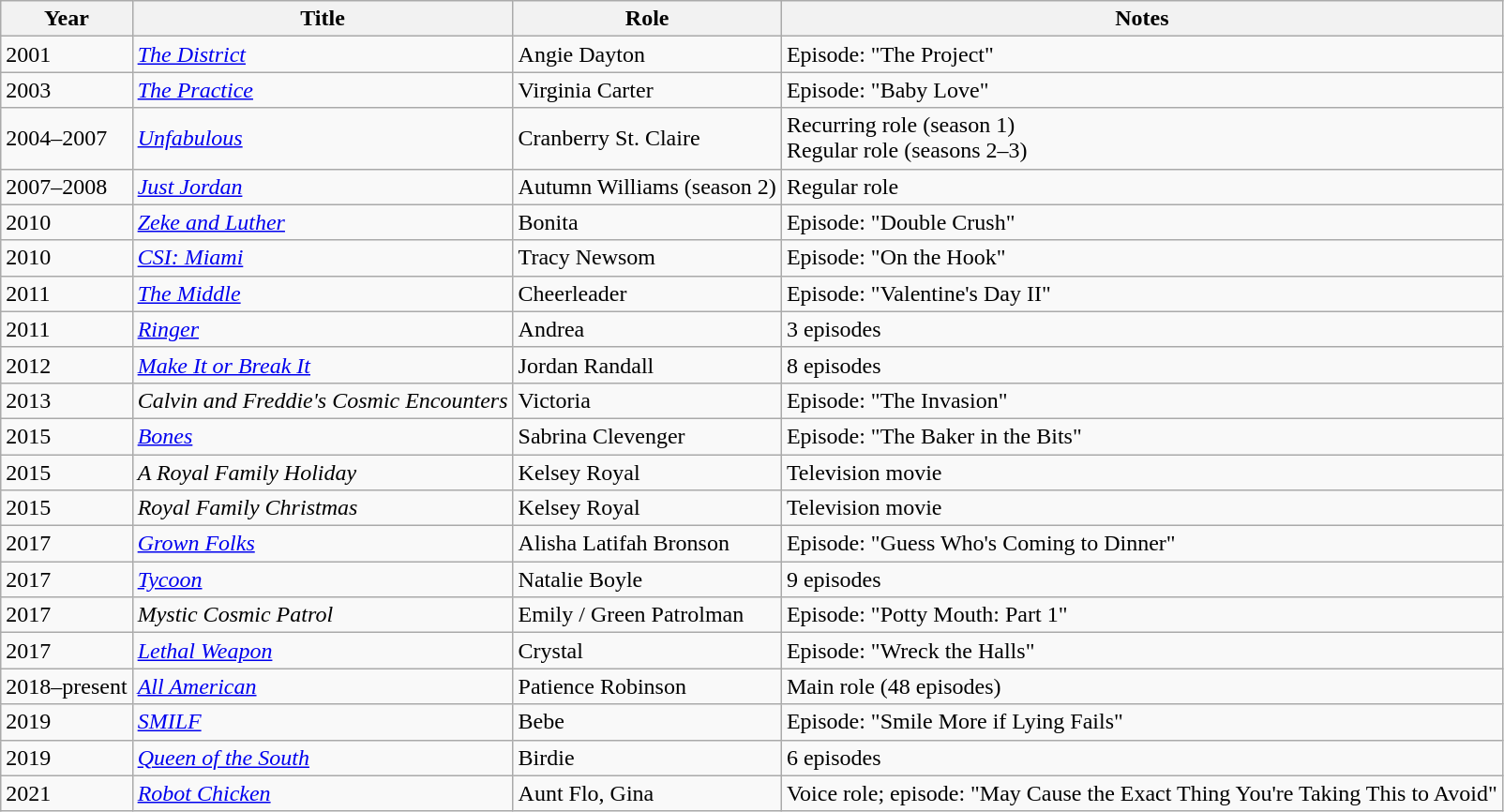<table class="wikitable sortable">
<tr>
<th>Year</th>
<th>Title</th>
<th>Role</th>
<th>Notes</th>
</tr>
<tr>
<td>2001</td>
<td><em><a href='#'>The District</a></em></td>
<td>Angie Dayton</td>
<td>Episode: "The Project"</td>
</tr>
<tr>
<td>2003</td>
<td><em><a href='#'>The Practice</a></em></td>
<td>Virginia Carter</td>
<td>Episode: "Baby Love"</td>
</tr>
<tr>
<td>2004–2007</td>
<td><em><a href='#'>Unfabulous</a></em></td>
<td>Cranberry St. Claire</td>
<td>Recurring role (season 1)<br>Regular role (seasons 2–3)</td>
</tr>
<tr>
<td>2007–2008</td>
<td><em><a href='#'>Just Jordan</a></em></td>
<td>Autumn Williams (season 2)</td>
<td>Regular role</td>
</tr>
<tr>
<td>2010</td>
<td><em><a href='#'>Zeke and Luther</a></em></td>
<td>Bonita</td>
<td>Episode: "Double Crush"</td>
</tr>
<tr>
<td>2010</td>
<td><em><a href='#'>CSI: Miami</a></em></td>
<td>Tracy Newsom</td>
<td>Episode: "On the Hook"</td>
</tr>
<tr>
<td>2011</td>
<td><em><a href='#'>The Middle</a></em></td>
<td>Cheerleader</td>
<td>Episode: "Valentine's Day II"</td>
</tr>
<tr>
<td>2011</td>
<td><em><a href='#'>Ringer</a></em></td>
<td>Andrea</td>
<td>3 episodes</td>
</tr>
<tr>
<td>2012</td>
<td><em><a href='#'>Make It or Break It</a></em></td>
<td>Jordan Randall</td>
<td>8 episodes</td>
</tr>
<tr>
<td>2013</td>
<td><em>Calvin and Freddie's Cosmic Encounters</em></td>
<td>Victoria</td>
<td>Episode: "The Invasion"</td>
</tr>
<tr>
<td>2015</td>
<td><em><a href='#'>Bones</a></em></td>
<td>Sabrina Clevenger</td>
<td>Episode: "The Baker in the Bits"</td>
</tr>
<tr>
<td>2015</td>
<td><em>A Royal Family Holiday</em></td>
<td>Kelsey Royal</td>
<td>Television movie</td>
</tr>
<tr>
<td>2015</td>
<td><em>Royal Family Christmas</em></td>
<td>Kelsey Royal</td>
<td>Television movie</td>
</tr>
<tr>
<td>2017</td>
<td><em><a href='#'>Grown Folks</a></em></td>
<td>Alisha Latifah Bronson</td>
<td>Episode: "Guess Who's Coming to Dinner"</td>
</tr>
<tr>
<td>2017</td>
<td><em><a href='#'>Tycoon</a></em></td>
<td>Natalie Boyle</td>
<td>9 episodes</td>
</tr>
<tr>
<td>2017</td>
<td><em>Mystic Cosmic Patrol</em></td>
<td>Emily / Green Patrolman</td>
<td>Episode: "Potty Mouth: Part 1"</td>
</tr>
<tr>
<td>2017</td>
<td><em><a href='#'>Lethal Weapon</a></em></td>
<td>Crystal</td>
<td>Episode: "Wreck the Halls"</td>
</tr>
<tr>
<td>2018–present</td>
<td><em><a href='#'>All American</a></em></td>
<td>Patience Robinson</td>
<td>Main role (48 episodes)</td>
</tr>
<tr>
<td>2019</td>
<td><em><a href='#'>SMILF</a></em></td>
<td>Bebe</td>
<td>Episode: "Smile More if Lying Fails"</td>
</tr>
<tr>
<td>2019</td>
<td><em><a href='#'>Queen of the South</a></em></td>
<td>Birdie</td>
<td>6 episodes</td>
</tr>
<tr>
<td>2021</td>
<td><em><a href='#'>Robot Chicken</a></em></td>
<td>Aunt Flo, Gina</td>
<td>Voice role; episode: "May Cause the Exact Thing You're Taking This to Avoid"</td>
</tr>
</table>
